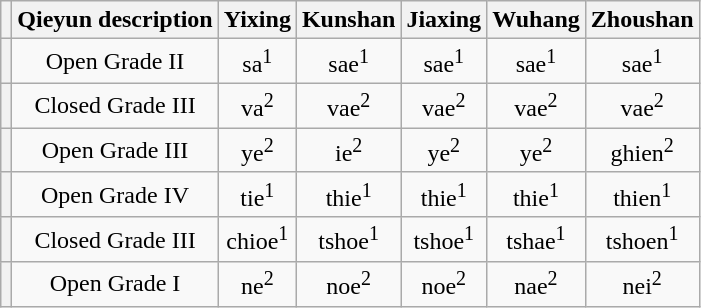<table class="wikitable" style="text-align:center;">
<tr>
<th></th>
<th>Qieyun description</th>
<th>Yixing</th>
<th>Kunshan</th>
<th>Jiaxing</th>
<th>Wuhang</th>
<th>Zhoushan</th>
</tr>
<tr>
<th></th>
<td>Open Grade II </td>
<td>sa<sup>1</sup></td>
<td>sae<sup>1</sup></td>
<td>sae<sup>1</sup></td>
<td>sae<sup>1</sup></td>
<td>sae<sup>1</sup></td>
</tr>
<tr>
<th></th>
<td>Closed Grade III </td>
<td>va<sup>2</sup></td>
<td>vae<sup>2</sup></td>
<td>vae<sup>2</sup></td>
<td>vae<sup>2</sup></td>
<td>vae<sup>2</sup></td>
</tr>
<tr>
<th></th>
<td>Open Grade III </td>
<td>ye<sup>2</sup></td>
<td>ie<sup>2</sup></td>
<td>ye<sup>2</sup></td>
<td>ye<sup>2</sup></td>
<td>ghien<sup>2</sup></td>
</tr>
<tr>
<th></th>
<td>Open Grade IV  </td>
<td>tie<sup>1</sup></td>
<td>thie<sup>1</sup></td>
<td>thie<sup>1</sup></td>
<td>thie<sup>1</sup></td>
<td>thien<sup>1</sup></td>
</tr>
<tr>
<th></th>
<td>Closed Grade III </td>
<td>chioe<sup>1</sup></td>
<td>tshoe<sup>1</sup></td>
<td>tshoe<sup>1</sup></td>
<td>tshae<sup>1</sup></td>
<td>tshoen<sup>1</sup></td>
</tr>
<tr>
<th></th>
<td>Open Grade I </td>
<td>ne<sup>2</sup></td>
<td>noe<sup>2</sup></td>
<td>noe<sup>2</sup></td>
<td>nae<sup>2</sup></td>
<td>nei<sup>2</sup></td>
</tr>
</table>
